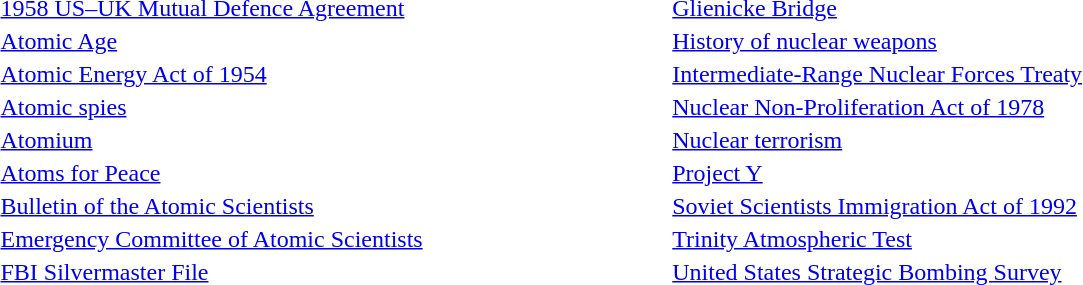<table style="width: 70%; border: none; text-align: left;">
<tr>
<td><a href='#'>1958 US–UK Mutual Defence Agreement</a></td>
<td><a href='#'>Glienicke Bridge</a></td>
</tr>
<tr>
<td><a href='#'>Atomic Age</a></td>
<td><a href='#'>History of nuclear weapons</a></td>
</tr>
<tr>
<td><a href='#'>Atomic Energy Act of 1954</a></td>
<td><a href='#'>Intermediate-Range Nuclear Forces Treaty</a></td>
</tr>
<tr>
<td><a href='#'>Atomic spies</a></td>
<td><a href='#'>Nuclear Non-Proliferation Act of 1978</a></td>
</tr>
<tr>
<td><a href='#'>Atomium</a></td>
<td><a href='#'>Nuclear terrorism</a></td>
</tr>
<tr>
<td><a href='#'>Atoms for Peace</a></td>
<td><a href='#'>Project Y</a></td>
</tr>
<tr>
<td><a href='#'>Bulletin of the Atomic Scientists</a></td>
<td><a href='#'>Soviet Scientists Immigration Act of 1992</a></td>
</tr>
<tr>
<td><a href='#'>Emergency Committee of Atomic Scientists</a></td>
<td><a href='#'>Trinity Atmospheric Test</a></td>
</tr>
<tr>
<td><a href='#'>FBI Silvermaster File</a></td>
<td><a href='#'>United States Strategic Bombing Survey</a></td>
</tr>
</table>
